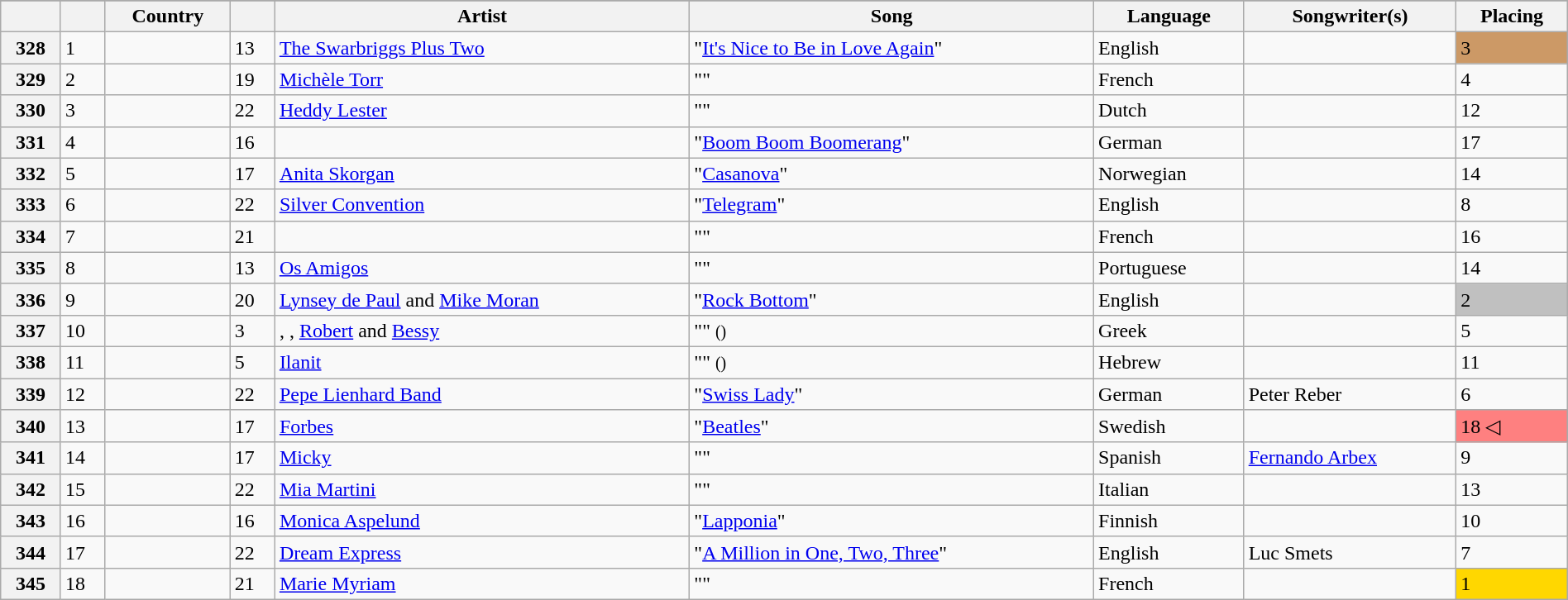<table class="wikitable plainrowheaders" style="width:100%">
<tr>
</tr>
<tr>
<th scope="col"></th>
<th scope="col"></th>
<th scope="col">Country</th>
<th scope="col"></th>
<th scope="col">Artist</th>
<th scope="col">Song</th>
<th scope="col">Language</th>
<th scope="col">Songwriter(s)</th>
<th scope="col">Placing</th>
</tr>
<tr>
<th scope="row">328</th>
<td>1</td>
<td></td>
<td>13</td>
<td><a href='#'>The Swarbriggs Plus Two</a></td>
<td>"<a href='#'>It's Nice to Be in Love Again</a>"</td>
<td>English</td>
<td></td>
<td bgcolor="#C96">3</td>
</tr>
<tr>
<th scope="row">329</th>
<td>2</td>
<td></td>
<td>19</td>
<td><a href='#'>Michèle Torr</a></td>
<td>""</td>
<td>French</td>
<td></td>
<td>4</td>
</tr>
<tr>
<th scope="row">330</th>
<td>3</td>
<td></td>
<td>22</td>
<td><a href='#'>Heddy Lester</a></td>
<td>""</td>
<td>Dutch</td>
<td></td>
<td>12</td>
</tr>
<tr>
<th scope="row">331</th>
<td>4</td>
<td></td>
<td>16</td>
<td></td>
<td>"<a href='#'>Boom Boom Boomerang</a>"</td>
<td>German</td>
<td></td>
<td>17</td>
</tr>
<tr>
<th scope="row">332</th>
<td>5</td>
<td></td>
<td>17</td>
<td><a href='#'>Anita Skorgan</a></td>
<td>"<a href='#'>Casanova</a>"</td>
<td>Norwegian</td>
<td></td>
<td>14</td>
</tr>
<tr>
<th scope="row">333</th>
<td>6</td>
<td></td>
<td>22</td>
<td><a href='#'>Silver Convention</a></td>
<td>"<a href='#'>Telegram</a>"</td>
<td>English</td>
<td></td>
<td>8</td>
</tr>
<tr>
<th scope="row">334</th>
<td>7</td>
<td></td>
<td>21</td>
<td></td>
<td>""</td>
<td>French</td>
<td></td>
<td>16</td>
</tr>
<tr>
<th scope="row">335</th>
<td>8</td>
<td></td>
<td>13</td>
<td><a href='#'>Os Amigos</a></td>
<td>""</td>
<td>Portuguese</td>
<td></td>
<td>14</td>
</tr>
<tr>
<th scope="row">336</th>
<td>9</td>
<td></td>
<td>20</td>
<td><a href='#'>Lynsey de Paul</a> and <a href='#'>Mike Moran</a></td>
<td>"<a href='#'>Rock Bottom</a>"</td>
<td>English</td>
<td></td>
<td bgcolor="silver">2</td>
</tr>
<tr>
<th scope="row">337</th>
<td>10</td>
<td></td>
<td>3</td>
<td>, , <a href='#'>Robert</a> and <a href='#'>Bessy</a></td>
<td>"" <small>()</small></td>
<td>Greek</td>
<td></td>
<td>5</td>
</tr>
<tr>
<th scope="row">338</th>
<td>11</td>
<td></td>
<td>5</td>
<td><a href='#'>Ilanit</a></td>
<td>"" <small>()</small></td>
<td>Hebrew</td>
<td></td>
<td>11</td>
</tr>
<tr>
<th scope="row">339</th>
<td>12</td>
<td></td>
<td>22</td>
<td><a href='#'>Pepe Lienhard Band</a></td>
<td>"<a href='#'>Swiss Lady</a>"</td>
<td>German</td>
<td>Peter Reber</td>
<td>6</td>
</tr>
<tr>
<th scope="row">340</th>
<td>13</td>
<td></td>
<td>17</td>
<td><a href='#'>Forbes</a></td>
<td>"<a href='#'>Beatles</a>"</td>
<td>Swedish</td>
<td></td>
<td bgcolor="#FE8080">18 ◁</td>
</tr>
<tr>
<th scope="row">341</th>
<td>14</td>
<td></td>
<td>17</td>
<td><a href='#'>Micky</a></td>
<td>""</td>
<td>Spanish</td>
<td><a href='#'>Fernando Arbex</a></td>
<td>9</td>
</tr>
<tr>
<th scope="row">342</th>
<td>15</td>
<td></td>
<td>22</td>
<td><a href='#'>Mia Martini</a></td>
<td>""</td>
<td>Italian</td>
<td></td>
<td>13</td>
</tr>
<tr>
<th scope="row">343</th>
<td>16</td>
<td></td>
<td>16</td>
<td><a href='#'>Monica Aspelund</a></td>
<td>"<a href='#'>Lapponia</a>"</td>
<td>Finnish</td>
<td></td>
<td>10</td>
</tr>
<tr>
<th scope="row">344</th>
<td>17</td>
<td></td>
<td>22</td>
<td><a href='#'>Dream Express</a></td>
<td>"<a href='#'>A Million in One, Two, Three</a>"</td>
<td>English</td>
<td>Luc Smets</td>
<td>7</td>
</tr>
<tr>
<th scope="row">345</th>
<td>18</td>
<td></td>
<td>21</td>
<td><a href='#'>Marie Myriam</a></td>
<td>""</td>
<td>French</td>
<td></td>
<td bgcolor="gold">1</td>
</tr>
</table>
